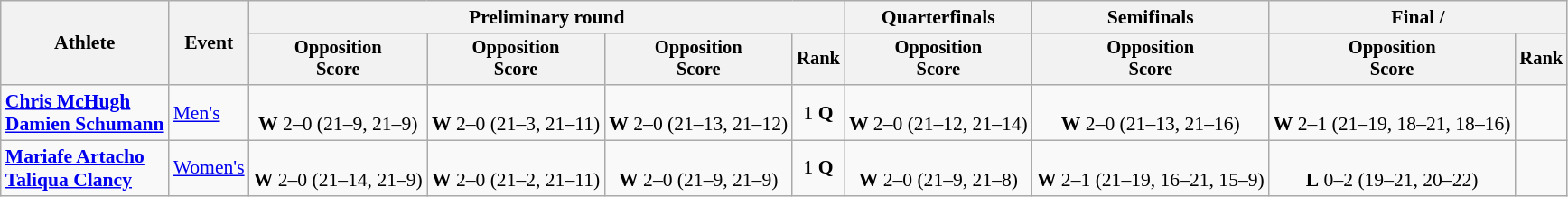<table class=wikitable style=font-size:90%;text-align:center>
<tr>
<th rowspan=2>Athlete</th>
<th rowspan=2>Event</th>
<th colspan=4>Preliminary round</th>
<th>Quarterfinals</th>
<th>Semifinals</th>
<th colspan=2>Final / </th>
</tr>
<tr style=font-size:95%>
<th>Opposition<br>Score</th>
<th>Opposition<br>Score</th>
<th>Opposition<br>Score</th>
<th>Rank</th>
<th>Opposition<br>Score</th>
<th>Opposition<br>Score</th>
<th>Opposition<br>Score</th>
<th>Rank</th>
</tr>
<tr>
<td align=left><strong><a href='#'>Chris McHugh</a></strong><br><strong><a href='#'>Damien Schumann</a> </strong></td>
<td align=left><a href='#'>Men's</a></td>
<td><br><strong>W</strong> 2–0 (21–9, 21–9)</td>
<td><br><strong>W</strong> 2–0 (21–3, 21–11)</td>
<td><br><strong>W</strong> 2–0 (21–13, 21–12)</td>
<td>1 <strong>Q</strong></td>
<td><br><strong>W</strong> 2–0 (21–12, 21–14)</td>
<td><br><strong>W</strong> 2–0 (21–13, 21–16)</td>
<td> <br><strong>W</strong> 2–1 (21–19, 18–21, 18–16)</td>
<td></td>
</tr>
<tr>
<td align=left><strong><a href='#'>Mariafe Artacho</a></strong><br><strong><a href='#'>Taliqua Clancy</a></strong></td>
<td align=left><a href='#'>Women's</a></td>
<td><br><strong>W</strong> 2–0 (21–14, 21–9)</td>
<td><br><strong>W</strong> 2–0 (21–2, 21–11)</td>
<td> <br><strong>W</strong> 2–0 (21–9, 21–9)</td>
<td>1 <strong>Q</strong></td>
<td> <br><strong>W</strong> 2–0 (21–9, 21–8)</td>
<td> <br><strong>W</strong> 2–1 (21–19, 16–21, 15–9)</td>
<td> <br><strong>L</strong> 0–2 (19–21, 20–22)</td>
<td></td>
</tr>
</table>
